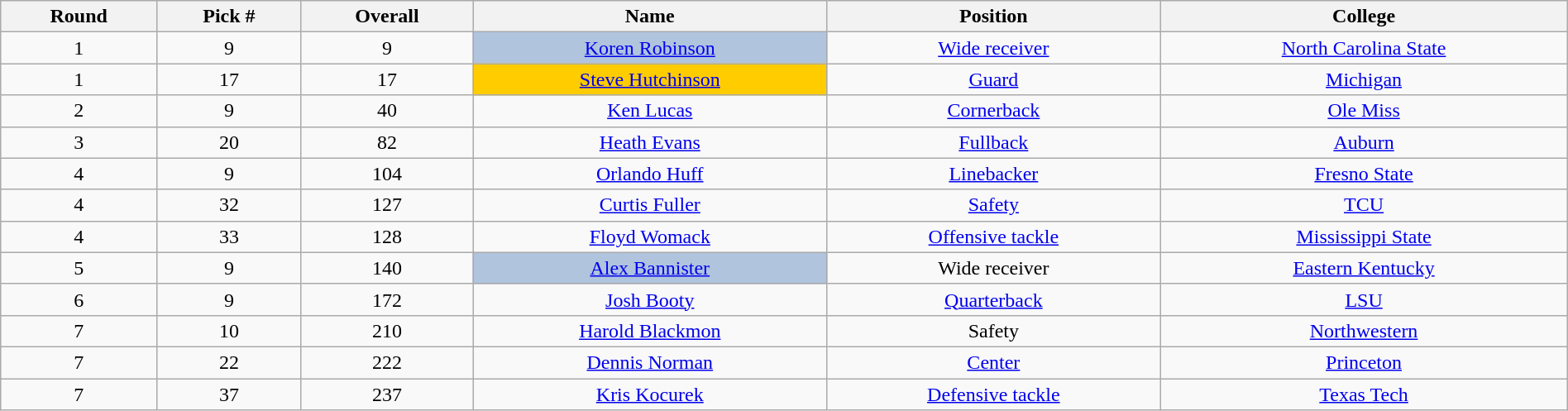<table class="wikitable sortable sortable" style="width: 100%; text-align:center">
<tr>
<th>Round</th>
<th>Pick #</th>
<th>Overall</th>
<th>Name</th>
<th>Position</th>
<th>College</th>
</tr>
<tr>
<td>1</td>
<td>9</td>
<td>9</td>
<td bgcolor=lightsteelblue><a href='#'>Koren Robinson</a></td>
<td><a href='#'>Wide receiver</a></td>
<td><a href='#'>North Carolina State</a></td>
</tr>
<tr>
<td>1</td>
<td>17</td>
<td>17</td>
<td bgcolor=#FFCC00><a href='#'>Steve Hutchinson</a></td>
<td><a href='#'>Guard</a></td>
<td><a href='#'>Michigan</a></td>
</tr>
<tr>
<td>2</td>
<td>9</td>
<td>40</td>
<td><a href='#'>Ken Lucas</a></td>
<td><a href='#'>Cornerback</a></td>
<td><a href='#'>Ole Miss</a></td>
</tr>
<tr>
<td>3</td>
<td>20</td>
<td>82</td>
<td><a href='#'>Heath Evans</a></td>
<td><a href='#'>Fullback</a></td>
<td><a href='#'>Auburn</a></td>
</tr>
<tr>
<td>4</td>
<td>9</td>
<td>104</td>
<td><a href='#'>Orlando Huff</a></td>
<td><a href='#'>Linebacker</a></td>
<td><a href='#'>Fresno State</a></td>
</tr>
<tr>
<td>4</td>
<td>32</td>
<td>127</td>
<td><a href='#'>Curtis Fuller</a></td>
<td><a href='#'>Safety</a></td>
<td><a href='#'>TCU</a></td>
</tr>
<tr>
<td>4</td>
<td>33</td>
<td>128</td>
<td><a href='#'>Floyd Womack</a></td>
<td><a href='#'>Offensive tackle</a></td>
<td><a href='#'>Mississippi State</a></td>
</tr>
<tr>
<td>5</td>
<td>9</td>
<td>140</td>
<td bgcolor=lightsteelblue><a href='#'>Alex Bannister</a></td>
<td>Wide receiver</td>
<td><a href='#'>Eastern Kentucky</a></td>
</tr>
<tr>
<td>6</td>
<td>9</td>
<td>172</td>
<td><a href='#'>Josh Booty</a></td>
<td><a href='#'>Quarterback</a></td>
<td><a href='#'>LSU</a></td>
</tr>
<tr>
<td>7</td>
<td>10</td>
<td>210</td>
<td><a href='#'>Harold Blackmon</a></td>
<td>Safety</td>
<td><a href='#'>Northwestern</a></td>
</tr>
<tr>
<td>7</td>
<td>22</td>
<td>222</td>
<td><a href='#'>Dennis Norman</a></td>
<td><a href='#'>Center</a></td>
<td><a href='#'>Princeton</a></td>
</tr>
<tr>
<td>7</td>
<td>37</td>
<td>237</td>
<td><a href='#'>Kris Kocurek</a></td>
<td><a href='#'>Defensive tackle</a></td>
<td><a href='#'>Texas Tech</a></td>
</tr>
</table>
